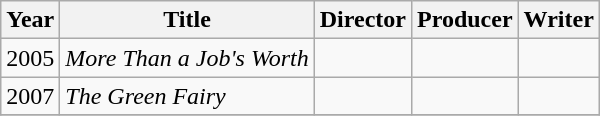<table class="wikitable ">
<tr>
<th>Year</th>
<th>Title</th>
<th>Director</th>
<th>Producer</th>
<th>Writer</th>
</tr>
<tr>
<td>2005</td>
<td><em>More Than a Job's Worth</em></td>
<td></td>
<td></td>
<td></td>
</tr>
<tr>
<td>2007</td>
<td><em>The Green Fairy</em></td>
<td></td>
<td></td>
<td></td>
</tr>
<tr>
</tr>
</table>
